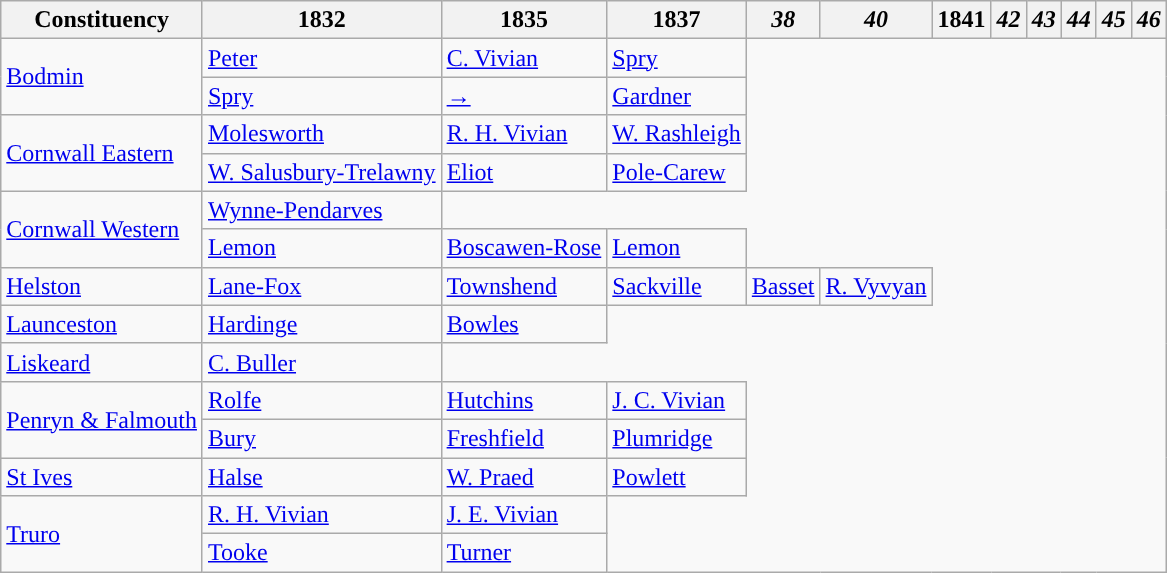<table class="wikitable">
<tr>
<th>Constituency</th>
<th>1832</th>
<th>1835</th>
<th>1837</th>
<th><em>38</em></th>
<th><em>40</em></th>
<th>1841</th>
<th><em>42</em></th>
<th><em>43</em></th>
<th><em>44</em></th>
<th><em>45</em></th>
<th><em>46</em></th>
</tr>
<tr>
<td rowspan="2"><a href='#'>Bodmin</a></td>
<td><a href='#'>Peter</a></td>
<td><a href='#'>C. Vivian</a></td>
<td><a href='#'>Spry</a></td>
</tr>
<tr>
<td><a href='#'>Spry</a></td>
<td><a href='#'>→</a></td>
<td><a href='#'>Gardner</a></td>
</tr>
<tr>
<td rowspan="2"><a href='#'>Cornwall Eastern</a></td>
<td><a href='#'>Molesworth</a></td>
<td><a href='#'>R. H. Vivian</a></td>
<td><a href='#'>W. Rashleigh</a></td>
</tr>
<tr>
<td><a href='#'>W. Salusbury-Trelawny</a></td>
<td><a href='#'>Eliot</a></td>
<td><a href='#'>Pole-Carew</a></td>
</tr>
<tr>
<td rowspan="2"><a href='#'>Cornwall Western</a></td>
<td><a href='#'>Wynne-Pendarves</a></td>
</tr>
<tr>
<td><a href='#'>Lemon</a></td>
<td><a href='#'>Boscawen-Rose</a></td>
<td><a href='#'>Lemon</a></td>
</tr>
<tr>
<td><a href='#'>Helston</a></td>
<td><a href='#'>Lane-Fox</a></td>
<td><a href='#'>Townshend</a></td>
<td><a href='#'>Sackville</a></td>
<td><a href='#'>Basset</a></td>
<td><a href='#'>R. Vyvyan</a></td>
</tr>
<tr>
<td><a href='#'>Launceston</a></td>
<td><a href='#'>Hardinge</a></td>
<td><a href='#'>Bowles</a></td>
</tr>
<tr>
<td><a href='#'>Liskeard</a></td>
<td><a href='#'>C. Buller</a></td>
</tr>
<tr>
<td rowspan="2"><a href='#'>Penryn & Falmouth</a></td>
<td><a href='#'>Rolfe</a></td>
<td><a href='#'>Hutchins</a></td>
<td><a href='#'>J. C. Vivian</a></td>
</tr>
<tr>
<td><a href='#'>Bury</a></td>
<td><a href='#'>Freshfield</a></td>
<td><a href='#'>Plumridge</a></td>
</tr>
<tr>
<td><a href='#'>St Ives</a></td>
<td><a href='#'>Halse</a></td>
<td><a href='#'>W. Praed</a></td>
<td><a href='#'>Powlett</a></td>
</tr>
<tr>
<td rowspan="2"><a href='#'>Truro</a></td>
<td><a href='#'>R. H. Vivian</a></td>
<td><a href='#'>J. E. Vivian</a></td>
</tr>
<tr>
<td><a href='#'>Tooke</a></td>
<td><a href='#'>Turner</a></td>
</tr>
</table>
